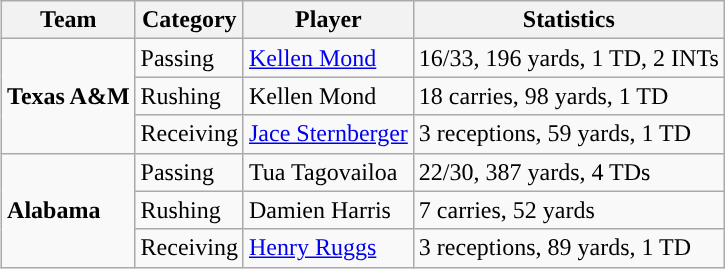<table class="wikitable" style="float: right;">
<tr>
<th>Team</th>
<th>Category</th>
<th>Player</th>
<th>Statistics</th>
</tr>
<tr>
<td rowspan=3><strong>Texas A&M</strong></td>
<td>Passing</td>
<td><a href='#'>Kellen Mond</a></td>
<td>16/33, 196 yards, 1 TD, 2 INTs</td>
</tr>
<tr>
<td>Rushing</td>
<td>Kellen Mond</td>
<td>18 carries, 98 yards, 1 TD</td>
</tr>
<tr>
<td>Receiving</td>
<td><a href='#'>Jace Sternberger</a></td>
<td>3 receptions, 59 yards, 1 TD</td>
</tr>
<tr>
<td rowspan=3><strong>Alabama</strong></td>
<td>Passing</td>
<td>Tua Tagovailoa</td>
<td>22/30, 387 yards, 4 TDs</td>
</tr>
<tr>
<td>Rushing</td>
<td>Damien Harris</td>
<td>7 carries, 52 yards</td>
</tr>
<tr>
<td>Receiving</td>
<td><a href='#'>Henry Ruggs</a></td>
<td>3 receptions, 89 yards, 1 TD</td>
</tr>
</table>
